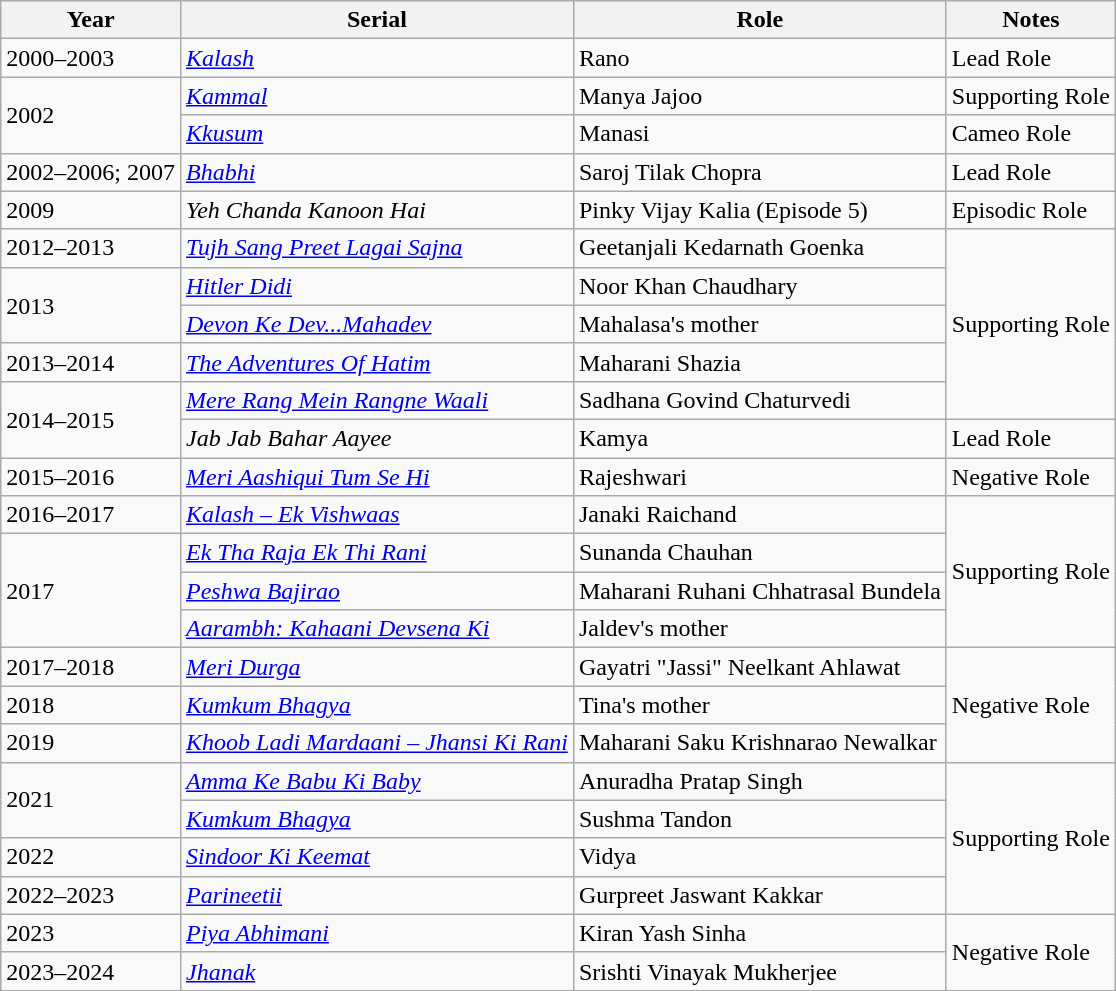<table class="wikitable sortable">
<tr>
<th>Year</th>
<th>Serial</th>
<th>Role</th>
<th>Notes</th>
</tr>
<tr>
<td>2000–2003</td>
<td><em><a href='#'> Kalash</a></em></td>
<td>Rano</td>
<td>Lead Role</td>
</tr>
<tr>
<td rowspan = "2">2002</td>
<td><em><a href='#'>Kammal</a></em></td>
<td>Manya Jajoo</td>
<td>Supporting Role</td>
</tr>
<tr>
<td><em><a href='#'>Kkusum</a></em></td>
<td>Manasi</td>
<td>Cameo Role</td>
</tr>
<tr>
<td>2002–2006; 2007</td>
<td><em><a href='#'>Bhabhi</a></em></td>
<td>Saroj Tilak Chopra</td>
<td>Lead Role</td>
</tr>
<tr>
<td>2009</td>
<td><em>Yeh Chanda Kanoon Hai</em></td>
<td>Pinky Vijay Kalia (Episode 5)</td>
<td>Episodic Role</td>
</tr>
<tr>
<td>2012–2013</td>
<td><em><a href='#'>Tujh Sang Preet Lagai Sajna</a></em></td>
<td>Geetanjali Kedarnath Goenka</td>
<td rowspan = "5">Supporting Role</td>
</tr>
<tr>
<td rowspan = "2">2013</td>
<td><em><a href='#'>Hitler Didi</a></em></td>
<td>Noor Khan Chaudhary</td>
</tr>
<tr>
<td><em><a href='#'>Devon Ke Dev...Mahadev</a></em></td>
<td>Mahalasa's mother</td>
</tr>
<tr>
<td>2013–2014</td>
<td><em><a href='#'>The Adventures Of Hatim</a></em></td>
<td>Maharani Shazia</td>
</tr>
<tr>
<td rowspan = "2">2014–2015</td>
<td><em><a href='#'>Mere Rang Mein Rangne Waali</a></em></td>
<td>Sadhana Govind Chaturvedi</td>
</tr>
<tr>
<td><em>Jab Jab Bahar Aayee</em></td>
<td>Kamya</td>
<td>Lead Role</td>
</tr>
<tr>
<td>2015–2016</td>
<td><em><a href='#'>Meri Aashiqui Tum Se Hi</a></em></td>
<td>Rajeshwari</td>
<td>Negative Role</td>
</tr>
<tr>
<td>2016–2017</td>
<td><em><a href='#'>Kalash – Ek Vishwaas</a></em></td>
<td>Janaki Raichand</td>
<td rowspan = "4">Supporting Role</td>
</tr>
<tr>
<td rowspan = "3">2017</td>
<td><em><a href='#'>Ek Tha Raja Ek Thi Rani</a></em></td>
<td>Sunanda Chauhan</td>
</tr>
<tr>
<td><em><a href='#'> Peshwa Bajirao</a></em></td>
<td>Maharani Ruhani Chhatrasal Bundela</td>
</tr>
<tr>
<td><em><a href='#'>Aarambh: Kahaani Devsena Ki</a></em></td>
<td>Jaldev's mother</td>
</tr>
<tr>
<td>2017–2018</td>
<td><em><a href='#'>Meri Durga</a></em></td>
<td>Gayatri "Jassi" Neelkant Ahlawat</td>
<td rowspan = "3">Negative Role</td>
</tr>
<tr>
<td>2018</td>
<td><em><a href='#'>Kumkum Bhagya</a></em></td>
<td>Tina's mother</td>
</tr>
<tr>
<td>2019</td>
<td><em><a href='#'>Khoob Ladi Mardaani – Jhansi Ki Rani</a></em></td>
<td>Maharani Saku Krishnarao Newalkar</td>
</tr>
<tr>
<td rowspan = "2">2021</td>
<td><em><a href='#'>Amma Ke Babu Ki Baby</a></em></td>
<td>Anuradha Pratap Singh</td>
<td rowspan = "4">Supporting Role</td>
</tr>
<tr>
<td><em><a href='#'>Kumkum Bhagya</a></em></td>
<td>Sushma Tandon</td>
</tr>
<tr>
<td>2022</td>
<td><em><a href='#'>Sindoor Ki Keemat</a></em></td>
<td>Vidya</td>
</tr>
<tr>
<td>2022–2023</td>
<td><em><a href='#'>Parineetii</a></em></td>
<td>Gurpreet Jaswant Kakkar</td>
</tr>
<tr>
<td>2023</td>
<td><em><a href='#'>Piya Abhimani</a></em></td>
<td>Kiran Yash Sinha</td>
<td rowspan = "2">Negative Role</td>
</tr>
<tr>
<td>2023–2024</td>
<td><em><a href='#'>Jhanak</a></em></td>
<td>Srishti Vinayak Mukherjee</td>
</tr>
<tr>
</tr>
</table>
